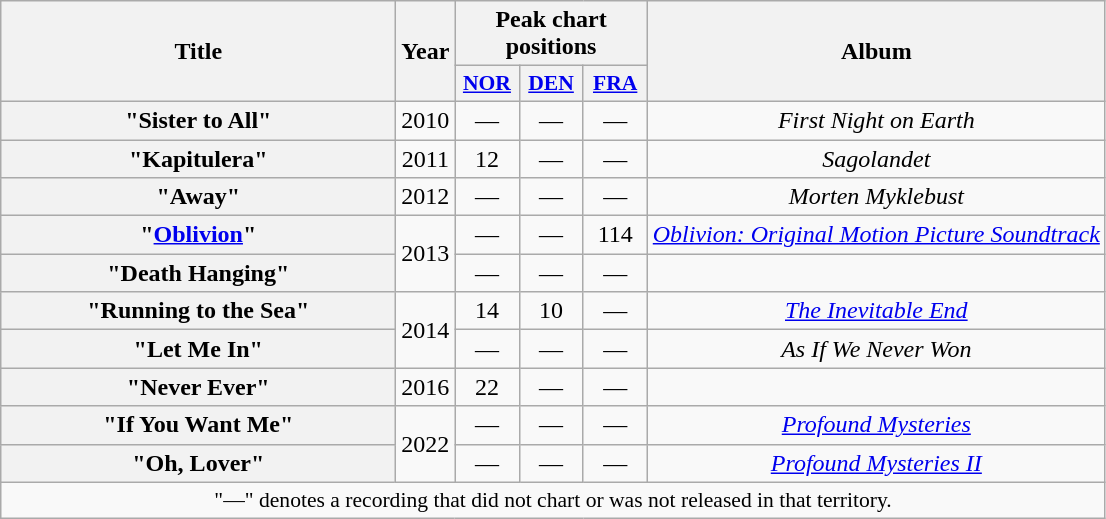<table class="wikitable plainrowheaders" style="text-align:center;">
<tr>
<th scope="col" rowspan="2" style="width:16em;">Title</th>
<th scope="col" rowspan="2" style="width:1em;">Year</th>
<th scope="col" colspan="3">Peak chart positions</th>
<th scope="col" rowspan="2">Album</th>
</tr>
<tr>
<th scope="col" style="width:2.5em;font-size:90%;"><a href='#'>NOR</a><br></th>
<th scope="col" style="width:2.5em;font-size:90%;"><a href='#'>DEN</a><br></th>
<th scope="col" style="width:2.5em;font-size:90%;"><a href='#'>FRA</a><br></th>
</tr>
<tr>
<th scope="row">"Sister to All"<br></th>
<td>2010</td>
<td>—</td>
<td>—</td>
<td>—</td>
<td><em>First Night on Earth</em></td>
</tr>
<tr>
<th scope="row">"Kapitulera"<br></th>
<td>2011</td>
<td>12</td>
<td>—</td>
<td>—</td>
<td><em>Sagolandet</em></td>
</tr>
<tr>
<th scope="row">"Away"<br></th>
<td>2012</td>
<td>—</td>
<td>—</td>
<td>—</td>
<td><em>Morten Myklebust</em></td>
</tr>
<tr>
<th scope="row">"<a href='#'>Oblivion</a>"<br></th>
<td rowspan="2">2013</td>
<td>—</td>
<td>—</td>
<td>114</td>
<td><em><a href='#'>Oblivion: Original Motion Picture Soundtrack</a></em></td>
</tr>
<tr>
<th scope="row">"Death Hanging"<br></th>
<td>—</td>
<td>—</td>
<td>—</td>
<td></td>
</tr>
<tr>
<th scope="row">"Running to the Sea"<br></th>
<td rowspan="2">2014</td>
<td>14</td>
<td>10</td>
<td>—</td>
<td><em><a href='#'>The Inevitable End</a></em></td>
</tr>
<tr>
<th scope="row">"Let Me In"<br></th>
<td>—</td>
<td>—</td>
<td>—</td>
<td><em>As If We Never Won</em></td>
</tr>
<tr>
<th scope="row">"Never Ever"<br></th>
<td>2016</td>
<td>22</td>
<td>—</td>
<td>—</td>
<td></td>
</tr>
<tr>
<th scope="row">"If You Want Me"<br></th>
<td rowspan="2">2022</td>
<td>—</td>
<td>—</td>
<td>—</td>
<td><em><a href='#'>Profound Mysteries</a></em></td>
</tr>
<tr>
<th scope="row">"Oh, Lover"<br></th>
<td>—</td>
<td>—</td>
<td>—</td>
<td><em><a href='#'>Profound Mysteries II</a></em></td>
</tr>
<tr>
<td colspan="6" style="font-size:90%;">"—" denotes a recording that did not chart or was not released in that territory.</td>
</tr>
</table>
